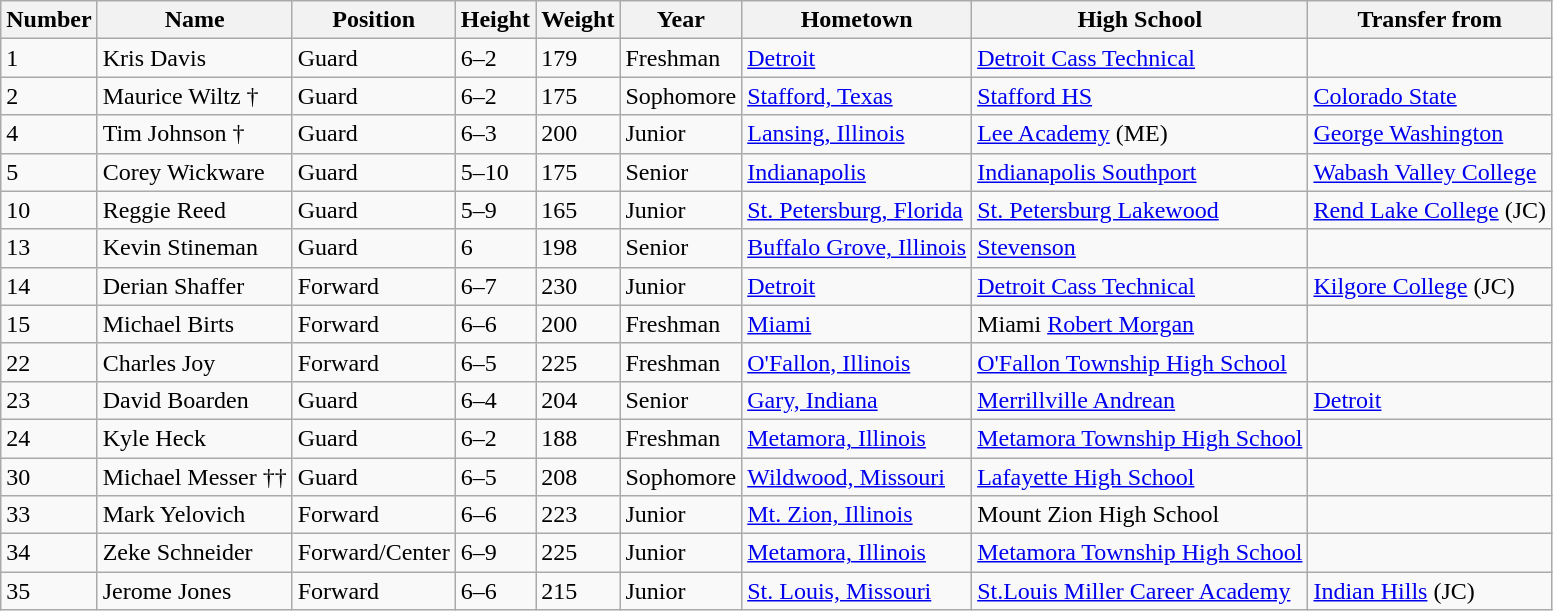<table class="wikitable">
<tr>
<th>Number</th>
<th>Name</th>
<th>Position</th>
<th>Height</th>
<th>Weight</th>
<th>Year</th>
<th>Hometown</th>
<th>High School</th>
<th>Transfer from</th>
</tr>
<tr>
<td>1</td>
<td>Kris Davis</td>
<td>Guard</td>
<td>6–2</td>
<td>179</td>
<td>Freshman</td>
<td><a href='#'>Detroit</a></td>
<td><a href='#'>Detroit Cass Technical</a></td>
<td></td>
</tr>
<tr>
<td>2</td>
<td>Maurice Wiltz †</td>
<td>Guard</td>
<td>6–2</td>
<td>175</td>
<td>Sophomore</td>
<td><a href='#'>Stafford, Texas</a></td>
<td><a href='#'>Stafford HS</a></td>
<td><a href='#'>Colorado State</a></td>
</tr>
<tr>
<td>4</td>
<td>Tim Johnson †</td>
<td>Guard</td>
<td>6–3</td>
<td>200</td>
<td>Junior</td>
<td><a href='#'>Lansing, Illinois</a></td>
<td><a href='#'>Lee Academy</a> (ME)</td>
<td><a href='#'>George Washington</a></td>
</tr>
<tr>
<td>5</td>
<td>Corey Wickware</td>
<td>Guard</td>
<td>5–10</td>
<td>175</td>
<td>Senior</td>
<td><a href='#'>Indianapolis</a></td>
<td><a href='#'>Indianapolis Southport</a></td>
<td><a href='#'>Wabash Valley College</a></td>
</tr>
<tr>
<td>10</td>
<td>Reggie Reed</td>
<td>Guard</td>
<td>5–9</td>
<td>165</td>
<td>Junior</td>
<td><a href='#'>St. Petersburg, Florida</a></td>
<td><a href='#'>St. Petersburg Lakewood</a></td>
<td><a href='#'>Rend Lake College</a> (JC)</td>
</tr>
<tr>
<td>13</td>
<td>Kevin Stineman</td>
<td>Guard</td>
<td>6</td>
<td>198</td>
<td>Senior</td>
<td><a href='#'>Buffalo Grove, Illinois</a></td>
<td><a href='#'>Stevenson</a></td>
<td></td>
</tr>
<tr>
<td>14</td>
<td>Derian Shaffer</td>
<td>Forward</td>
<td>6–7</td>
<td>230</td>
<td>Junior</td>
<td><a href='#'>Detroit</a></td>
<td><a href='#'>Detroit Cass Technical</a></td>
<td><a href='#'>Kilgore College</a> (JC)</td>
</tr>
<tr>
<td>15</td>
<td>Michael Birts</td>
<td>Forward</td>
<td>6–6</td>
<td>200</td>
<td>Freshman</td>
<td><a href='#'>Miami</a></td>
<td>Miami <a href='#'>Robert Morgan</a></td>
<td></td>
</tr>
<tr>
<td>22</td>
<td>Charles Joy</td>
<td>Forward</td>
<td>6–5</td>
<td>225</td>
<td>Freshman</td>
<td><a href='#'>O'Fallon, Illinois</a></td>
<td><a href='#'>O'Fallon Township High School</a></td>
<td></td>
</tr>
<tr>
<td>23</td>
<td>David Boarden</td>
<td>Guard</td>
<td>6–4</td>
<td>204</td>
<td>Senior</td>
<td><a href='#'>Gary, Indiana</a></td>
<td><a href='#'>Merrillville Andrean</a></td>
<td><a href='#'>Detroit</a></td>
</tr>
<tr>
<td>24</td>
<td>Kyle Heck</td>
<td>Guard</td>
<td>6–2</td>
<td>188</td>
<td>Freshman</td>
<td><a href='#'>Metamora, Illinois</a></td>
<td><a href='#'>Metamora Township High School</a></td>
<td></td>
</tr>
<tr>
<td>30</td>
<td>Michael Messer ††</td>
<td>Guard</td>
<td>6–5</td>
<td>208</td>
<td>Sophomore</td>
<td><a href='#'>Wildwood, Missouri</a></td>
<td><a href='#'>Lafayette High School</a></td>
<td></td>
</tr>
<tr>
<td>33</td>
<td>Mark Yelovich</td>
<td>Forward</td>
<td>6–6</td>
<td>223</td>
<td>Junior</td>
<td><a href='#'>Mt. Zion, Illinois</a></td>
<td>Mount Zion High School</td>
<td></td>
</tr>
<tr>
<td>34</td>
<td>Zeke Schneider</td>
<td>Forward/Center</td>
<td>6–9</td>
<td>225</td>
<td>Junior</td>
<td><a href='#'>Metamora, Illinois</a></td>
<td><a href='#'>Metamora Township High School</a></td>
<td></td>
</tr>
<tr>
<td>35</td>
<td>Jerome Jones</td>
<td>Forward</td>
<td>6–6</td>
<td>215</td>
<td>Junior</td>
<td><a href='#'>St. Louis, Missouri</a></td>
<td><a href='#'>St.Louis Miller Career Academy</a></td>
<td><a href='#'>Indian Hills</a> (JC)</td>
</tr>
</table>
